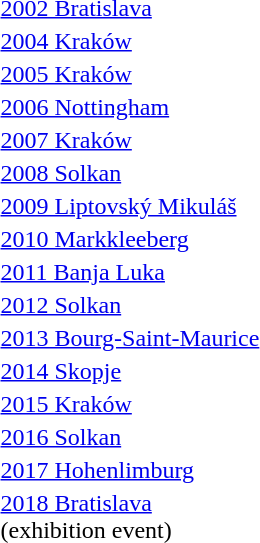<table>
<tr>
<td><a href='#'>2002 Bratislava</a></td>
<td></td>
<td></td>
<td></td>
</tr>
<tr>
<td><a href='#'>2004 Kraków</a></td>
<td></td>
<td></td>
<td></td>
</tr>
<tr>
<td><a href='#'>2005 Kraków</a></td>
<td></td>
<td></td>
<td></td>
</tr>
<tr>
<td><a href='#'>2006 Nottingham</a></td>
<td></td>
<td></td>
<td></td>
</tr>
<tr>
<td><a href='#'>2007 Kraków</a></td>
<td></td>
<td></td>
<td></td>
</tr>
<tr>
<td><a href='#'>2008 Solkan</a></td>
<td></td>
<td></td>
<td></td>
</tr>
<tr>
<td><a href='#'>2009 Liptovský Mikuláš</a></td>
<td></td>
<td></td>
<td></td>
</tr>
<tr>
<td><a href='#'>2010 Markkleeberg</a></td>
<td></td>
<td></td>
<td></td>
</tr>
<tr>
<td><a href='#'>2011 Banja Luka</a></td>
<td></td>
<td></td>
<td></td>
</tr>
<tr>
<td><a href='#'>2012 Solkan</a></td>
<td></td>
<td></td>
<td></td>
</tr>
<tr>
<td><a href='#'>2013 Bourg-Saint-Maurice</a></td>
<td></td>
<td></td>
<td></td>
</tr>
<tr>
<td><a href='#'>2014 Skopje</a></td>
<td></td>
<td></td>
<td></td>
</tr>
<tr>
<td><a href='#'>2015 Kraków</a></td>
<td></td>
<td></td>
<td></td>
</tr>
<tr>
<td><a href='#'>2016 Solkan</a></td>
<td></td>
<td></td>
<td></td>
</tr>
<tr>
<td><a href='#'>2017 Hohenlimburg</a></td>
<td></td>
<td></td>
<td></td>
</tr>
<tr>
<td><a href='#'>2018 Bratislava</a><br>(exhibition event)</td>
<td></td>
<td></td>
<td></td>
</tr>
</table>
